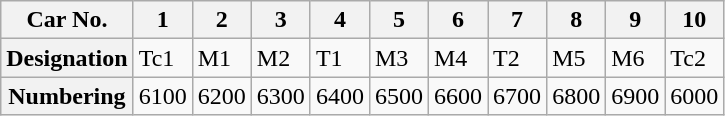<table class="wikitable">
<tr>
<th>Car No.</th>
<th>1</th>
<th>2</th>
<th>3</th>
<th>4</th>
<th>5</th>
<th>6</th>
<th>7</th>
<th>8</th>
<th>9</th>
<th>10</th>
</tr>
<tr>
<th>Designation</th>
<td>Tc1</td>
<td>M1</td>
<td>M2</td>
<td>T1</td>
<td>M3</td>
<td>M4</td>
<td>T2</td>
<td>M5</td>
<td>M6</td>
<td>Tc2</td>
</tr>
<tr>
<th>Numbering</th>
<td>6100</td>
<td>6200</td>
<td>6300</td>
<td>6400</td>
<td>6500</td>
<td>6600</td>
<td>6700</td>
<td>6800</td>
<td>6900</td>
<td>6000</td>
</tr>
</table>
